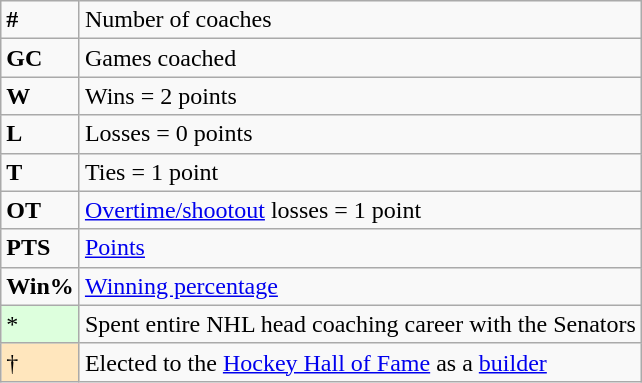<table class="wikitable">
<tr>
<td><strong>#</strong></td>
<td>Number of coaches</td>
</tr>
<tr>
<td><strong>GC</strong></td>
<td>Games coached</td>
</tr>
<tr>
<td><strong>W</strong></td>
<td>Wins = 2 points</td>
</tr>
<tr>
<td><strong>L</strong></td>
<td>Losses = 0 points</td>
</tr>
<tr>
<td><strong>T</strong></td>
<td>Ties = 1 point</td>
</tr>
<tr>
<td><strong>OT</strong></td>
<td><a href='#'>Overtime/shootout</a> losses = 1 point</td>
</tr>
<tr>
<td><strong>PTS</strong></td>
<td><a href='#'>Points</a></td>
</tr>
<tr>
<td><strong>Win%</strong></td>
<td><a href='#'>Winning percentage</a></td>
</tr>
<tr>
<td style="background-color:#ddffdd">*</td>
<td>Spent entire NHL head coaching career with the Senators</td>
</tr>
<tr>
<td style="background-color:#FFE6BD">†</td>
<td>Elected to the <a href='#'>Hockey Hall of Fame</a> as a <a href='#'>builder</a></td>
</tr>
</table>
